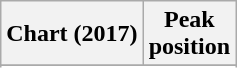<table class="wikitable sortable plainrowheaders" style="text-align:center">
<tr>
<th scope="col">Chart (2017)</th>
<th scope="col">Peak<br>position</th>
</tr>
<tr>
</tr>
<tr>
</tr>
<tr>
</tr>
</table>
